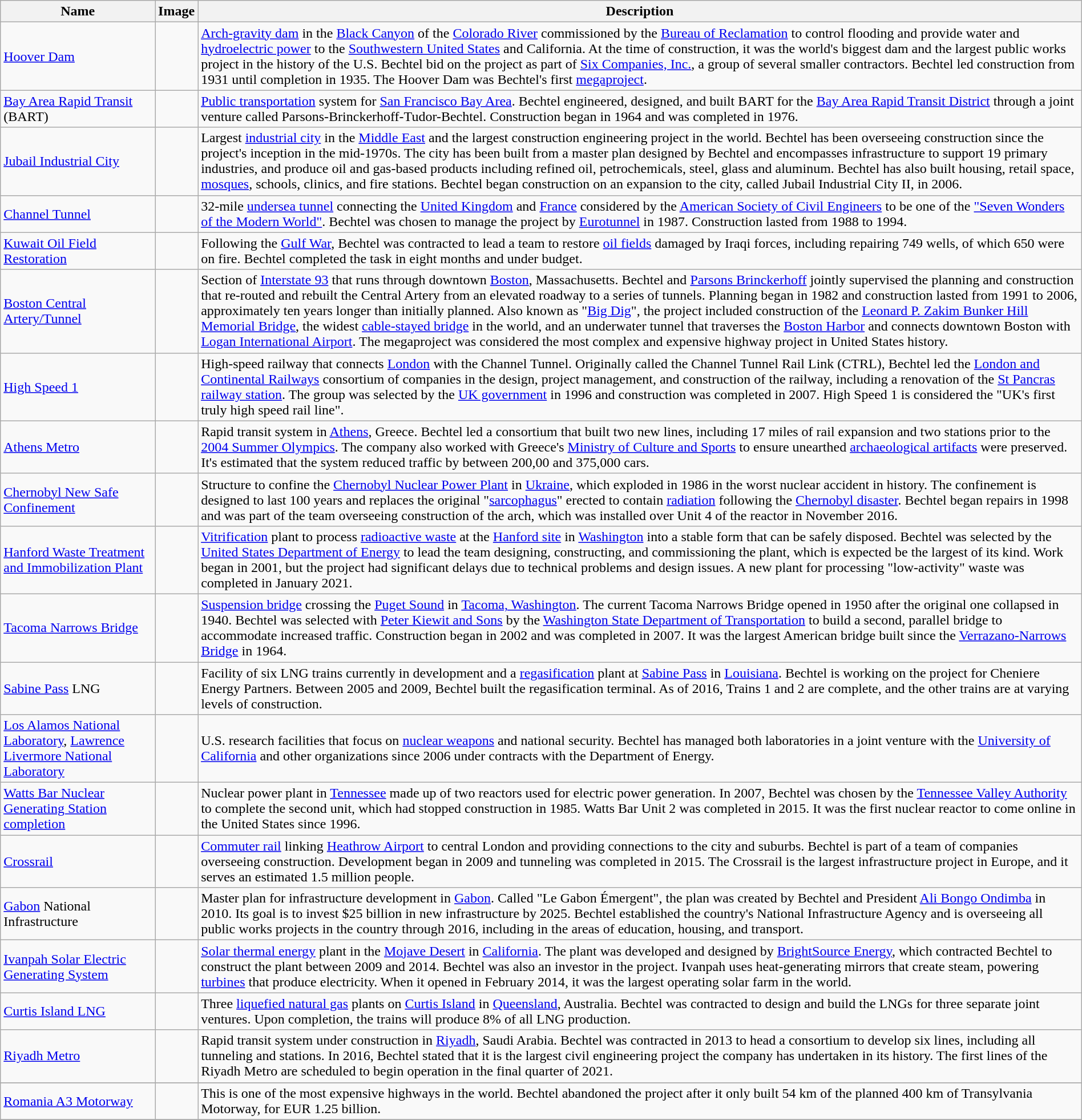<table class="wikitable sortable" style="width:100%;">
<tr>
<th>Name</th>
<th class="unsortable">Image</th>
<th>Description</th>
</tr>
<tr>
<td><a href='#'>Hoover Dam</a></td>
<td></td>
<td><a href='#'>Arch-gravity dam</a> in the <a href='#'>Black Canyon</a> of the <a href='#'>Colorado River</a> commissioned by the <a href='#'>Bureau of Reclamation</a> to control flooding and provide water and <a href='#'>hydroelectric power</a> to the <a href='#'>Southwestern United States</a> and California. At the time of construction, it was the world's biggest dam and the largest public works project in the history of the U.S. Bechtel bid on the project as part of <a href='#'>Six Companies, Inc.</a>, a group of several smaller contractors. Bechtel led construction from 1931 until completion in 1935. The Hoover Dam was Bechtel's first <a href='#'>megaproject</a>.</td>
</tr>
<tr>
<td><a href='#'>Bay Area Rapid Transit</a> (BART)</td>
<td></td>
<td><a href='#'>Public transportation</a> system for <a href='#'>San Francisco Bay Area</a>. Bechtel engineered, designed, and built BART for the <a href='#'>Bay Area Rapid Transit District</a> through a joint venture called Parsons-Brinckerhoff-Tudor-Bechtel. Construction began in 1964 and was completed in 1976.</td>
</tr>
<tr>
<td><a href='#'>Jubail Industrial City</a></td>
<td></td>
<td>Largest <a href='#'>industrial city</a> in the <a href='#'>Middle East</a> and the largest construction engineering project in the world. Bechtel has been overseeing construction since the project's inception in the mid-1970s. The city has been built from a master plan designed by Bechtel and encompasses infrastructure to support 19 primary industries, and produce oil and gas-based products including refined oil, petrochemicals, steel, glass and aluminum. Bechtel has also built housing, retail space, <a href='#'>mosques</a>, schools, clinics, and fire stations. Bechtel began construction on an expansion to the city, called Jubail Industrial City II, in 2006.</td>
</tr>
<tr>
<td><a href='#'>Channel Tunnel</a></td>
<td></td>
<td>32-mile <a href='#'>undersea tunnel</a> connecting the <a href='#'>United Kingdom</a> and <a href='#'>France</a> considered by the <a href='#'>American Society of Civil Engineers</a> to be one of the <a href='#'>"Seven Wonders of the Modern World"</a>. Bechtel was chosen to manage the project by <a href='#'>Eurotunnel</a> in 1987. Construction lasted from 1988 to 1994.</td>
</tr>
<tr>
<td><a href='#'>Kuwait Oil Field Restoration</a></td>
<td></td>
<td>Following the <a href='#'>Gulf War</a>, Bechtel was contracted to lead a team to restore <a href='#'>oil fields</a> damaged by Iraqi forces, including repairing 749 wells, of which 650 were on fire. Bechtel completed the task in eight months and under budget.</td>
</tr>
<tr>
<td><a href='#'>Boston Central Artery/Tunnel</a></td>
<td></td>
<td>Section of <a href='#'>Interstate 93</a> that runs through downtown <a href='#'>Boston</a>, Massachusetts. Bechtel and <a href='#'>Parsons Brinckerhoff</a> jointly supervised the planning and construction that re-routed and rebuilt the Central Artery from an elevated roadway to a series of tunnels. Planning began in 1982 and construction lasted from 1991 to 2006, approximately ten years longer than initially planned. Also known as  "<a href='#'>Big Dig</a>", the project included construction of the <a href='#'>Leonard P. Zakim Bunker Hill Memorial Bridge</a>, the widest <a href='#'>cable-stayed bridge</a> in the world, and an underwater tunnel that traverses the <a href='#'>Boston Harbor</a> and connects downtown Boston with <a href='#'>Logan International Airport</a>. The megaproject was considered the most complex and expensive highway project in United States history.</td>
</tr>
<tr>
<td><a href='#'>High Speed 1</a></td>
<td></td>
<td>High-speed railway that connects <a href='#'>London</a> with the Channel Tunnel. Originally called the Channel Tunnel Rail Link (CTRL), Bechtel led the <a href='#'>London and Continental Railways</a> consortium of companies in the design, project management, and construction of the railway, including a renovation of the <a href='#'>St Pancras railway station</a>. The group was selected by the <a href='#'>UK government</a> in 1996 and construction was completed in 2007. High Speed 1 is considered the "UK's first truly high speed rail line".</td>
</tr>
<tr>
<td><a href='#'>Athens Metro</a></td>
<td></td>
<td>Rapid transit system in <a href='#'>Athens</a>, Greece. Bechtel led a consortium that built two new lines, including 17 miles of rail expansion and two stations prior to the <a href='#'>2004 Summer Olympics</a>. The company also worked with Greece's <a href='#'>Ministry of Culture and Sports</a> to ensure unearthed <a href='#'>archaeological artifacts</a> were preserved. It's estimated that the system reduced traffic by between 200,00 and 375,000 cars.</td>
</tr>
<tr>
<td><a href='#'>Chernobyl New Safe Confinement</a></td>
<td></td>
<td>Structure to confine the <a href='#'>Chernobyl Nuclear Power Plant</a> in <a href='#'>Ukraine</a>, which exploded in 1986 in the worst nuclear accident in history. The confinement is designed to last 100 years and replaces the original "<a href='#'>sarcophagus</a>" erected to contain <a href='#'>radiation</a> following the <a href='#'>Chernobyl disaster</a>. Bechtel began repairs in 1998 and was part of the team overseeing construction of the arch, which was installed over Unit 4 of the reactor in November 2016.</td>
</tr>
<tr>
<td><a href='#'>Hanford Waste Treatment and Immobilization Plant</a></td>
<td></td>
<td><a href='#'>Vitrification</a> plant to process <a href='#'>radioactive waste</a> at the <a href='#'>Hanford site</a> in <a href='#'>Washington</a> into a stable form that can be safely disposed. Bechtel was selected by the <a href='#'>United States Department of Energy</a> to lead the team designing, constructing, and commissioning the plant,  which is expected be the largest of its kind. Work began in 2001, but the project had significant delays due to technical problems and design issues. A new plant for processing "low-activity" waste was completed in January 2021.</td>
</tr>
<tr>
<td><a href='#'>Tacoma Narrows Bridge</a></td>
<td></td>
<td><a href='#'>Suspension bridge</a> crossing the <a href='#'>Puget Sound</a> in <a href='#'>Tacoma, Washington</a>. The current Tacoma Narrows Bridge opened in 1950 after the original one collapsed in 1940. Bechtel was selected with <a href='#'>Peter Kiewit and Sons</a> by the <a href='#'>Washington State Department of Transportation</a> to build a second, parallel bridge to accommodate increased traffic. Construction began in 2002 and was completed in 2007. It was the largest American bridge built since the <a href='#'>Verrazano-Narrows Bridge</a> in 1964.</td>
</tr>
<tr>
<td><a href='#'>Sabine Pass</a> LNG</td>
<td></td>
<td>Facility of six LNG trains currently in development and a <a href='#'>regasification</a> plant at <a href='#'>Sabine Pass</a> in <a href='#'>Louisiana</a>. Bechtel is working on the project for Cheniere Energy Partners. Between 2005 and 2009, Bechtel built the regasification terminal. As of 2016, Trains 1 and 2 are complete, and the other trains are at varying levels of construction.</td>
</tr>
<tr>
<td><a href='#'>Los Alamos National Laboratory</a>, <a href='#'>Lawrence Livermore National Laboratory</a></td>
<td></td>
<td>U.S. research facilities that focus on <a href='#'>nuclear weapons</a> and national security. Bechtel has managed both laboratories in a joint venture with the <a href='#'>University of California</a> and other organizations since 2006 under contracts with the Department of Energy.</td>
</tr>
<tr>
<td><a href='#'>Watts Bar Nuclear Generating Station completion</a></td>
<td></td>
<td>Nuclear power plant in <a href='#'>Tennessee</a> made up of two reactors used for electric power generation. In 2007, Bechtel was chosen by the <a href='#'>Tennessee Valley Authority</a> to complete the second unit, which had stopped construction in 1985. Watts Bar Unit 2 was completed in 2015. It was the first nuclear reactor to come online in the United States since 1996.</td>
</tr>
<tr>
<td><a href='#'>Crossrail</a></td>
<td></td>
<td><a href='#'>Commuter rail</a> linking <a href='#'>Heathrow Airport</a> to central London and providing connections to the city and suburbs.  Bechtel is part of a team of companies overseeing construction. Development began in 2009 and tunneling was completed in 2015. The Crossrail is the largest infrastructure project in Europe, and it serves an estimated 1.5 million people.</td>
</tr>
<tr>
<td><a href='#'>Gabon</a> National Infrastructure</td>
<td></td>
<td>Master plan for infrastructure development in <a href='#'>Gabon</a>. Called "Le Gabon Émergent", the plan was created by Bechtel and President <a href='#'>Ali Bongo Ondimba</a> in 2010. Its goal is to invest $25 billion in new infrastructure by 2025. Bechtel established the country's National Infrastructure Agency and is overseeing all public works projects in the country through 2016, including in the areas of education, housing, and transport.</td>
</tr>
<tr>
<td><a href='#'>Ivanpah Solar Electric Generating System</a></td>
<td></td>
<td><a href='#'>Solar thermal energy</a> plant in the <a href='#'>Mojave Desert</a> in <a href='#'>California</a>. The plant was developed and designed by <a href='#'>BrightSource Energy</a>, which contracted Bechtel to construct the plant between 2009 and 2014. Bechtel was also an investor in the project. Ivanpah uses heat-generating mirrors that create steam, powering <a href='#'>turbines</a> that produce electricity. When it opened in February 2014, it was the largest operating solar farm in the world.</td>
</tr>
<tr>
<td><a href='#'>Curtis Island LNG</a></td>
<td></td>
<td>Three <a href='#'>liquefied natural gas</a> plants on <a href='#'>Curtis Island</a> in <a href='#'>Queensland</a>, Australia. Bechtel was contracted to design and build the LNGs for three separate joint ventures. Upon completion, the trains will produce 8% of all LNG production.</td>
</tr>
<tr>
<td><a href='#'>Riyadh Metro</a></td>
<td></td>
<td>Rapid transit system under construction in <a href='#'>Riyadh</a>, Saudi Arabia. Bechtel was contracted in 2013 to head a consortium to develop six lines, including all tunneling and stations. In 2016, Bechtel stated that it is the largest civil engineering project the company has undertaken in its history. The first lines of the Riyadh Metro are scheduled to begin operation in the final quarter of 2021.</td>
</tr>
<tr>
</tr>
<tr>
<td><a href='#'>Romania A3 Motorway</a></td>
<td></td>
<td>This is one of the most expensive highways in the world. Bechtel abandoned the project after it only built 54 km of the planned 400 km of Transylvania Motorway, for EUR 1.25 billion.</td>
</tr>
<tr>
</tr>
</table>
